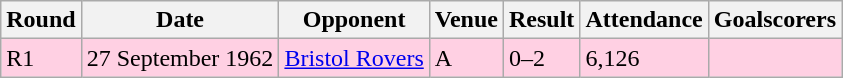<table class="wikitable">
<tr>
<th>Round</th>
<th>Date</th>
<th>Opponent</th>
<th>Venue</th>
<th>Result</th>
<th>Attendance</th>
<th>Goalscorers</th>
</tr>
<tr style="background-color: #ffd0e3;">
<td>R1</td>
<td>27 September 1962</td>
<td><a href='#'>Bristol Rovers</a></td>
<td>A</td>
<td>0–2</td>
<td>6,126</td>
<td></td>
</tr>
</table>
